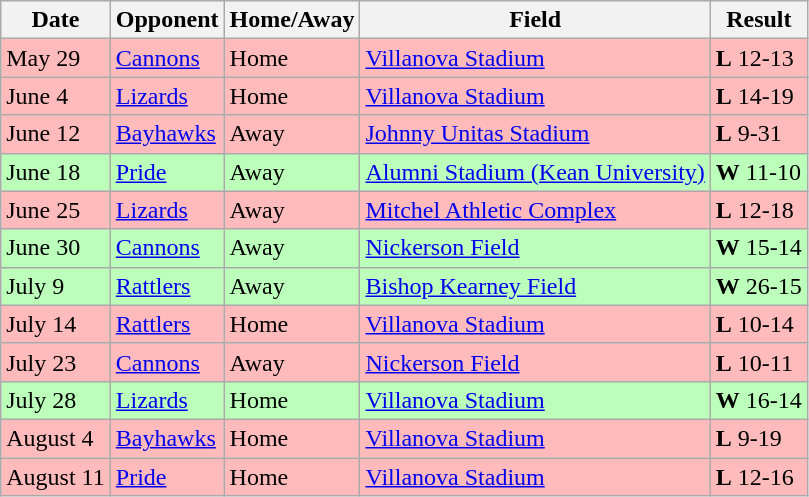<table class="wikitable">
<tr>
<th>Date</th>
<th>Opponent</th>
<th>Home/Away</th>
<th>Field</th>
<th>Result</th>
</tr>
<tr bgcolor="ffbbbb">
<td>May 29</td>
<td><a href='#'>Cannons</a></td>
<td>Home</td>
<td><a href='#'>Villanova Stadium</a></td>
<td><strong>L</strong> 12-13</td>
</tr>
<tr bgcolor="ffbbbb">
<td>June 4</td>
<td><a href='#'>Lizards</a></td>
<td>Home</td>
<td><a href='#'>Villanova Stadium</a></td>
<td><strong>L</strong> 14-19</td>
</tr>
<tr bgcolor="ffbbbb">
<td>June 12</td>
<td><a href='#'>Bayhawks</a></td>
<td>Away</td>
<td><a href='#'>Johnny Unitas Stadium</a></td>
<td><strong>L</strong> 9-31</td>
</tr>
<tr bgcolor="bbffbb">
<td>June 18</td>
<td><a href='#'>Pride</a></td>
<td>Away</td>
<td><a href='#'>Alumni Stadium (Kean University)</a></td>
<td><strong>W</strong> 11-10</td>
</tr>
<tr bgcolor="ffbbbb">
<td>June 25</td>
<td><a href='#'>Lizards</a></td>
<td>Away</td>
<td><a href='#'>Mitchel Athletic Complex</a></td>
<td><strong>L</strong> 12-18</td>
</tr>
<tr bgcolor="bbffbb">
<td>June 30</td>
<td><a href='#'>Cannons</a></td>
<td>Away</td>
<td><a href='#'>Nickerson Field</a></td>
<td><strong>W</strong> 15-14</td>
</tr>
<tr bgcolor="bbffbb">
<td>July 9</td>
<td><a href='#'>Rattlers</a></td>
<td>Away</td>
<td><a href='#'>Bishop Kearney Field</a></td>
<td><strong>W</strong> 26-15</td>
</tr>
<tr bgcolor="ffbbbb">
<td>July 14</td>
<td><a href='#'>Rattlers</a></td>
<td>Home</td>
<td><a href='#'>Villanova Stadium</a></td>
<td><strong>L</strong> 10-14</td>
</tr>
<tr bgcolor="ffbbbb">
<td>July 23</td>
<td><a href='#'>Cannons</a></td>
<td>Away</td>
<td><a href='#'>Nickerson Field</a></td>
<td><strong>L</strong> 10-11</td>
</tr>
<tr bgcolor="bbffbb">
<td>July 28</td>
<td><a href='#'>Lizards</a></td>
<td>Home</td>
<td><a href='#'>Villanova Stadium</a></td>
<td><strong>W</strong> 16-14</td>
</tr>
<tr bgcolor="ffbbbb">
<td>August 4</td>
<td><a href='#'>Bayhawks</a></td>
<td>Home</td>
<td><a href='#'>Villanova Stadium</a></td>
<td><strong>L</strong> 9-19</td>
</tr>
<tr bgcolor="ffbbbb">
<td>August 11</td>
<td><a href='#'>Pride</a></td>
<td>Home</td>
<td><a href='#'>Villanova Stadium</a></td>
<td><strong>L</strong> 12-16</td>
</tr>
</table>
